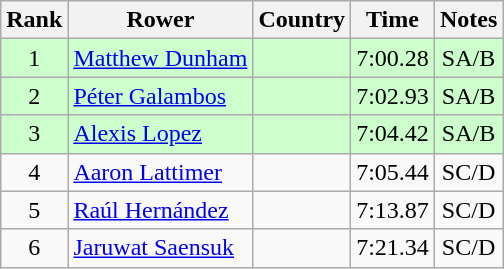<table class="wikitable" style="text-align:center">
<tr>
<th>Rank</th>
<th>Rower</th>
<th>Country</th>
<th>Time</th>
<th>Notes</th>
</tr>
<tr bgcolor=ccffcc>
<td>1</td>
<td align="left"><a href='#'>Matthew Dunham</a></td>
<td align="left"></td>
<td>7:00.28</td>
<td>SA/B</td>
</tr>
<tr bgcolor=ccffcc>
<td>2</td>
<td align="left"><a href='#'>Péter Galambos</a></td>
<td align="left"></td>
<td>7:02.93</td>
<td>SA/B</td>
</tr>
<tr bgcolor=ccffcc>
<td>3</td>
<td align="left"><a href='#'>Alexis Lopez</a></td>
<td align="left"></td>
<td>7:04.42</td>
<td>SA/B</td>
</tr>
<tr>
<td>4</td>
<td align="left"><a href='#'>Aaron Lattimer</a></td>
<td align="left"></td>
<td>7:05.44</td>
<td>SC/D</td>
</tr>
<tr>
<td>5</td>
<td align="left"><a href='#'>Raúl Hernández</a></td>
<td align="left"></td>
<td>7:13.87</td>
<td>SC/D</td>
</tr>
<tr>
<td>6</td>
<td align="left"><a href='#'>Jaruwat Saensuk</a></td>
<td align="left"></td>
<td>7:21.34</td>
<td>SC/D</td>
</tr>
</table>
